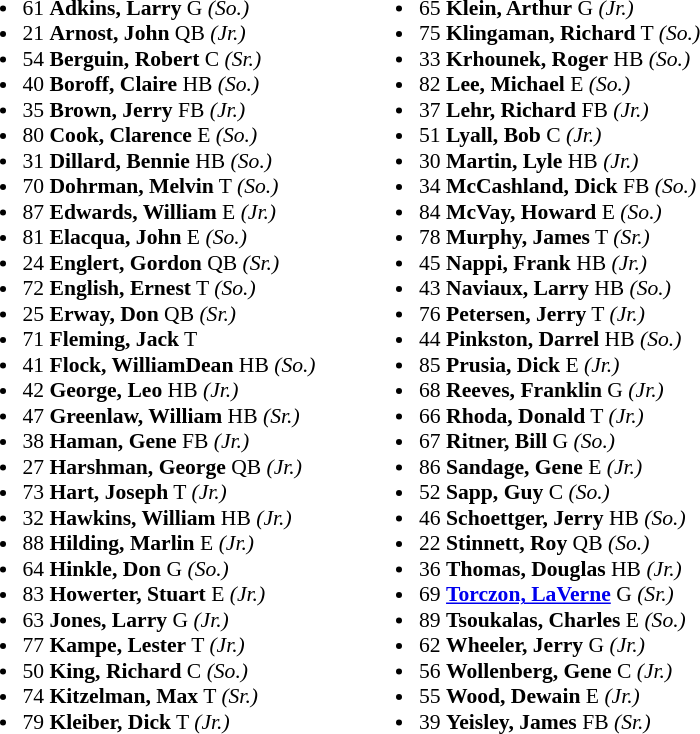<table class="toccolours" style="border-collapse:collapse; font-size:90%;">
<tr>
<td colspan="7" align="center"></td>
</tr>
<tr>
<td valign="top"><br><ul><li>61 <strong>Adkins, Larry</strong> G <em>(So.)</em></li><li>21 <strong>Arnost, John</strong> QB <em>(Jr.)</em></li><li>54 <strong>Berguin, Robert</strong> C <em>(Sr.)</em></li><li>40 <strong>Boroff, Claire</strong> HB <em>(So.)</em></li><li>35 <strong>Brown, Jerry</strong> FB <em>(Jr.)</em></li><li>80 <strong>Cook, Clarence</strong> E <em>(So.)</em></li><li>31 <strong>Dillard, Bennie</strong> HB <em>(So.)</em></li><li>70 <strong>Dohrman, Melvin</strong> T <em>(So.)</em></li><li>87 <strong>Edwards, William</strong> E <em>(Jr.)</em></li><li>81 <strong>Elacqua, John</strong> E <em>(So.)</em></li><li>24 <strong>Englert, Gordon</strong> QB <em>(Sr.)</em></li><li>72 <strong>English, Ernest</strong> T <em>(So.)</em></li><li>25 <strong>Erway, Don</strong> QB <em>(Sr.)</em></li><li>71 <strong>Fleming, Jack</strong> T</li><li>41 <strong>Flock, WilliamDean</strong> HB <em>(So.)</em></li><li>42 <strong>George, Leo</strong> HB <em>(Jr.)</em></li><li>47 <strong>Greenlaw, William</strong> HB <em>(Sr.)</em></li><li>38 <strong>Haman, Gene</strong> FB <em>(Jr.)</em></li><li>27 <strong>Harshman, George</strong> QB <em>(Jr.)</em></li><li>73 <strong>Hart, Joseph</strong> T <em>(Jr.)</em></li><li>32 <strong>Hawkins, William</strong> HB <em>(Jr.)</em></li><li>88 <strong>Hilding, Marlin</strong> E <em>(Jr.)</em></li><li>64 <strong>Hinkle, Don</strong> G <em>(So.)</em></li><li>83 <strong>Howerter, Stuart</strong> E <em>(Jr.)</em></li><li>63 <strong>Jones, Larry</strong> G <em>(Jr.)</em></li><li>77 <strong>Kampe, Lester</strong> T <em>(Jr.)</em></li><li>50 <strong>King, Richard</strong> C <em>(So.)</em></li><li>74 <strong>Kitzelman, Max</strong> T <em>(Sr.)</em></li><li>79 <strong>Kleiber, Dick</strong> T <em>(Jr.)</em></li></ul></td>
<td width="25"> </td>
<td valign="top"><br><ul><li>65 <strong>Klein, Arthur</strong> G <em>(Jr.)</em></li><li>75 <strong>Klingaman, Richard</strong> T <em>(So.)</em></li><li>33 <strong>Krhounek, Roger</strong> HB <em>(So.)</em></li><li>82 <strong>Lee, Michael</strong> E <em>(So.)</em></li><li>37 <strong>Lehr, Richard</strong> FB <em>(Jr.)</em></li><li>51 <strong>Lyall, Bob</strong> C <em>(Jr.)</em></li><li>30 <strong>Martin, Lyle</strong> HB <em>(Jr.)</em></li><li>34 <strong>McCashland, Dick</strong> FB <em>(So.)</em></li><li>84 <strong>McVay, Howard</strong> E <em>(So.)</em></li><li>78 <strong>Murphy, James</strong> T <em>(Sr.)</em></li><li>45 <strong>Nappi, Frank</strong> HB <em>(Jr.)</em></li><li>43 <strong>Naviaux, Larry</strong> HB <em>(So.)</em></li><li>76 <strong>Petersen, Jerry</strong> T <em>(Jr.)</em></li><li>44 <strong>Pinkston, Darrel</strong> HB <em>(So.)</em></li><li>85 <strong>Prusia, Dick</strong> E <em>(Jr.)</em></li><li>68 <strong>Reeves, Franklin</strong> G <em>(Jr.)</em></li><li>66 <strong>Rhoda, Donald</strong> T <em>(Jr.)</em></li><li>67 <strong>Ritner, Bill</strong> G <em>(So.)</em></li><li>86 <strong>Sandage, Gene</strong> E <em>(Jr.)</em></li><li>52 <strong>Sapp, Guy</strong> C <em>(So.)</em></li><li>46 <strong>Schoettger, Jerry</strong> HB <em>(So.)</em></li><li>22 <strong>Stinnett, Roy</strong> QB <em>(So.)</em></li><li>36 <strong>Thomas, Douglas</strong> HB <em>(Jr.)</em></li><li>69 <strong><a href='#'>Torczon, LaVerne</a></strong> G <em>(Sr.)</em></li><li>89 <strong>Tsoukalas, Charles</strong> E <em>(So.)</em></li><li>62 <strong>Wheeler, Jerry</strong> G <em>(Jr.)</em></li><li>56 <strong>Wollenberg, Gene</strong> C <em>(Jr.)</em></li><li>55 <strong>Wood, Dewain</strong> E <em>(Jr.)</em></li><li>39 <strong>Yeisley, James</strong> FB <em>(Sr.)</em></li></ul></td>
</tr>
</table>
